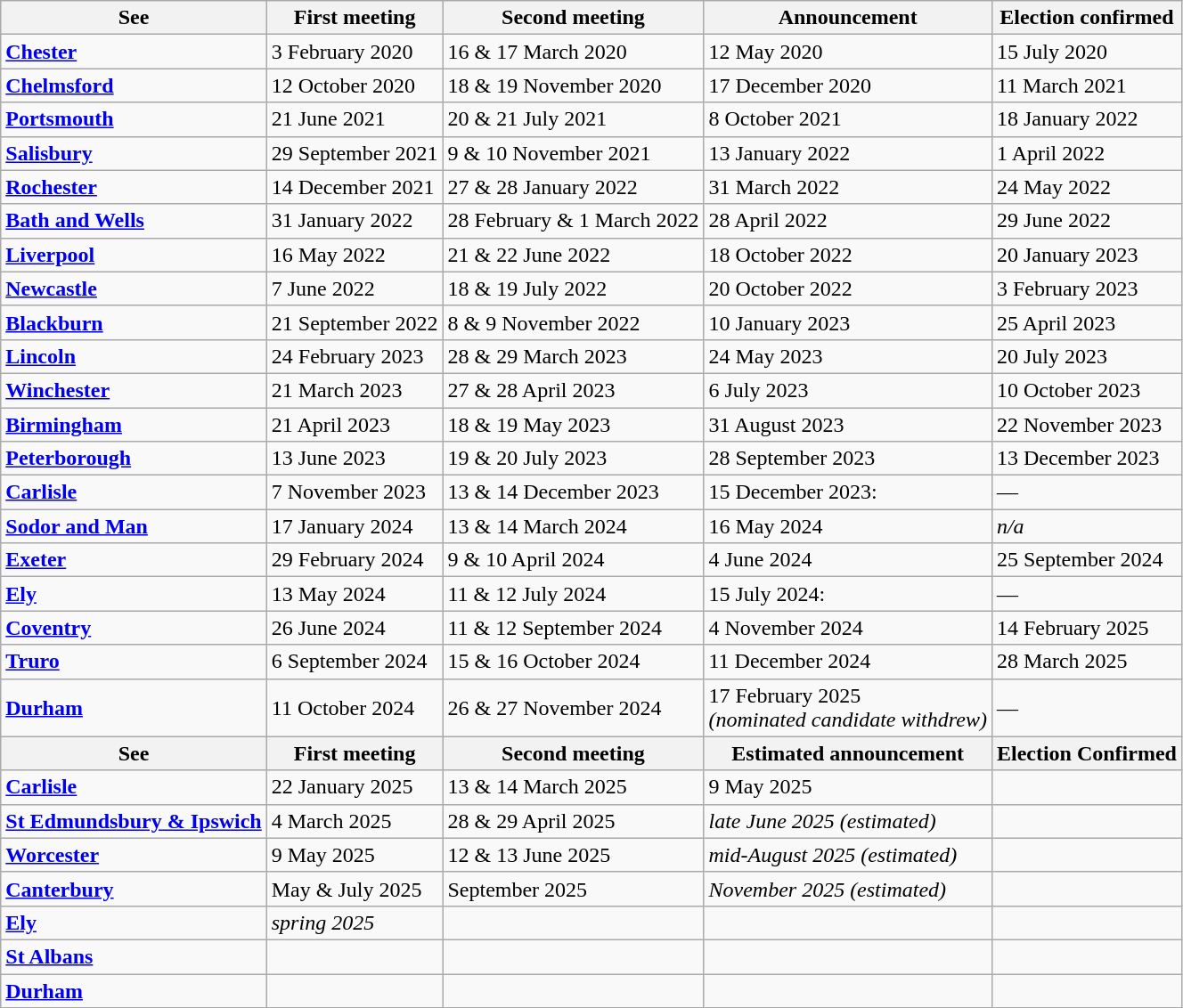<table class="wikitable">
<tr>
<th>See</th>
<th>First meeting</th>
<th>Second meeting</th>
<th>Announcement</th>
<th>Election confirmed</th>
</tr>
<tr>
<td><strong><a href='#'>Chester</a></strong></td>
<td>3 February 2020</td>
<td>16 & 17 March 2020</td>
<td>12 May 2020</td>
<td>15 July 2020</td>
</tr>
<tr>
<td><strong><a href='#'>Chelmsford</a></strong></td>
<td>12 October 2020</td>
<td>18 & 19 November 2020</td>
<td>17 December 2020</td>
<td>11 March 2021</td>
</tr>
<tr>
<td><strong><a href='#'>Portsmouth</a></strong></td>
<td>21 June 2021</td>
<td>20 & 21 July 2021</td>
<td>8 October 2021</td>
<td>18 January 2022</td>
</tr>
<tr>
<td><strong><a href='#'>Salisbury</a></strong></td>
<td>29 September 2021</td>
<td>9 & 10 November 2021</td>
<td>13 January 2022</td>
<td>1 April 2022</td>
</tr>
<tr>
<td><strong><a href='#'>Rochester</a></strong></td>
<td>14 December 2021</td>
<td>27 & 28 January 2022</td>
<td>31 March 2022</td>
<td>24 May 2022</td>
</tr>
<tr>
<td><strong><a href='#'>Bath and Wells</a></strong></td>
<td>31 January 2022</td>
<td>28 February & 1 March 2022</td>
<td>28 April 2022</td>
<td>29 June 2022</td>
</tr>
<tr>
<td><strong><a href='#'>Liverpool</a></strong></td>
<td>16 May 2022</td>
<td>21 & 22 June 2022</td>
<td>18 October 2022</td>
<td>20 January 2023</td>
</tr>
<tr>
<td><strong><a href='#'>Newcastle</a></strong></td>
<td>7 June 2022</td>
<td>18 & 19 July 2022</td>
<td>20 October 2022</td>
<td>3 February 2023</td>
</tr>
<tr>
<td><strong><a href='#'>Blackburn</a></strong></td>
<td>21 September 2022</td>
<td>8 & 9 November 2022</td>
<td>10 January 2023</td>
<td>25 April 2023</td>
</tr>
<tr>
<td><strong><a href='#'>Lincoln</a></strong></td>
<td>24 February 2023</td>
<td>28 & 29 March 2023</td>
<td>24 May 2023</td>
<td>20 July 2023</td>
</tr>
<tr>
<td><strong><a href='#'>Winchester</a></strong></td>
<td>21 March 2023</td>
<td>27 & 28 April 2023</td>
<td>6 July 2023</td>
<td>10 October 2023</td>
</tr>
<tr>
<td><strong><a href='#'>Birmingham</a></strong></td>
<td>21 April 2023</td>
<td>18 & 19 May 2023</td>
<td>31 August 2023</td>
<td>22 November 2023</td>
</tr>
<tr>
<td><strong><a href='#'>Peterborough</a></strong></td>
<td>13 June 2023</td>
<td>19 & 20 July 2023</td>
<td>28 September 2023</td>
<td>13 December 2023</td>
</tr>
<tr>
<td><strong><a href='#'>Carlisle</a></strong></td>
<td>7 November 2023</td>
<td>13 & 14 December 2023</td>
<td>15 December 2023:<br></td>
<td>—</td>
</tr>
<tr>
<td><strong><a href='#'>Sodor and Man</a></strong></td>
<td>17 January 2024</td>
<td>13 & 14 March 2024</td>
<td>16 May 2024</td>
<td><em>n/a</em></td>
</tr>
<tr>
<td><strong><a href='#'>Exeter</a></strong></td>
<td>29 February 2024</td>
<td>9 & 10 April 2024</td>
<td>4 June 2024</td>
<td>25 September 2024</td>
</tr>
<tr>
<td><strong><a href='#'>Ely</a></strong></td>
<td>13 May 2024</td>
<td>11 & 12 July 2024</td>
<td>15 July 2024:<br></td>
<td>—</td>
</tr>
<tr>
<td><strong><a href='#'>Coventry</a></strong></td>
<td>26 June 2024</td>
<td>11 & 12 September 2024</td>
<td>4 November 2024</td>
<td>14 February 2025</td>
</tr>
<tr>
<td><strong><a href='#'>Truro</a></strong></td>
<td>6 September 2024</td>
<td>15 & 16 October 2024</td>
<td>11 December 2024</td>
<td>28 March 2025</td>
</tr>
<tr>
<td><strong><a href='#'>Durham</a></strong></td>
<td>11 October 2024</td>
<td>26 & 27 November 2024</td>
<td>17 February 2025<br><em>(nominated candidate withdrew)</em></td>
<td>—</td>
</tr>
<tr>
<th>See</th>
<th>First meeting</th>
<th>Second meeting</th>
<th>Estimated announcement</th>
<th>Election Confirmed</th>
</tr>
<tr>
<td><strong><a href='#'>Carlisle</a></strong></td>
<td>22 January 2025</td>
<td>13 & 14 March 2025</td>
<td>9 May 2025</td>
<td></td>
</tr>
<tr>
<td><strong><a href='#'>St Edmundsbury & Ipswich</a></strong></td>
<td>4 March 2025</td>
<td>28 & 29 April 2025</td>
<td><em>late June 2025 (estimated)</em></td>
<td></td>
</tr>
<tr>
<td><strong><a href='#'>Worcester</a></strong></td>
<td>9 May 2025</td>
<td>12 & 13 June 2025</td>
<td><em>mid-August 2025 (estimated)</em></td>
<td></td>
</tr>
<tr>
<td><strong><a href='#'>Canterbury</a></strong></td>
<td>May & July 2025</td>
<td>September 2025</td>
<td><em>November 2025 (estimated)</em></td>
<td></td>
</tr>
<tr>
<td><strong><a href='#'>Ely</a></strong></td>
<td><em>spring 2025</em></td>
<td></td>
<td></td>
<td></td>
</tr>
<tr>
<td><strong><a href='#'>St Albans</a></strong></td>
<td></td>
<td></td>
<td></td>
<td></td>
</tr>
<tr>
<td><strong><a href='#'>Durham</a></strong></td>
<td></td>
<td></td>
<td></td>
<td></td>
</tr>
</table>
